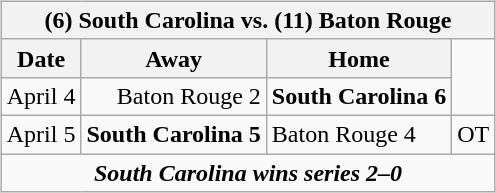<table cellspacing="10">
<tr>
<td valign="top"><br><table class="wikitable">
<tr>
<th bgcolor="#DDDDDD" colspan="4">(6) South Carolina vs. (11) Baton Rouge</th>
</tr>
<tr>
<th>Date</th>
<th>Away</th>
<th>Home</th>
</tr>
<tr>
<td>April 4</td>
<td align="right">Baton Rouge 2</td>
<td><strong>South Carolina 6</strong></td>
</tr>
<tr>
<td>April 5</td>
<td align="right"><strong>South Carolina 5</strong></td>
<td>Baton Rouge 4</td>
<td>OT</td>
</tr>
<tr align="center">
<td colspan="4"><strong><em>South Carolina wins series 2–0</em></strong></td>
</tr>
</table>
</td>
</tr>
</table>
